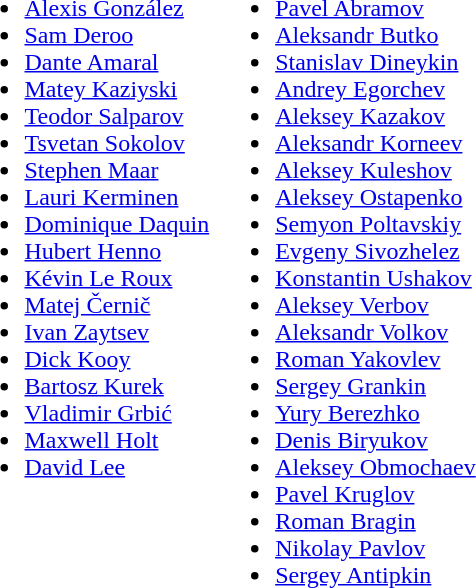<table>
<tr style="vertical-align: top;">
<td><br><ul><li> <a href='#'>Alexis González</a></li><li> <a href='#'>Sam Deroo</a></li><li> <a href='#'>Dante Amaral</a></li><li> <a href='#'>Matey Kaziyski</a></li><li> <a href='#'>Teodor Salparov</a></li><li> <a href='#'>Tsvetan Sokolov</a></li><li> <a href='#'>Stephen Maar</a></li><li> <a href='#'>Lauri Kerminen</a></li><li> <a href='#'>Dominique Daquin</a></li><li> <a href='#'>Hubert Henno</a></li><li> <a href='#'>Kévin Le Roux</a></li><li> <a href='#'>Matej Černič</a></li><li> <a href='#'>Ivan Zaytsev</a></li><li> <a href='#'>Dick Kooy</a></li><li> <a href='#'>Bartosz Kurek</a></li><li> <a href='#'>Vladimir Grbić</a></li><li> <a href='#'>Maxwell Holt</a></li><li> <a href='#'>David Lee</a></li></ul></td>
<td><br><ul><li> <a href='#'>Pavel Abramov</a></li><li> <a href='#'>Aleksandr Butko</a></li><li> <a href='#'>Stanislav Dineykin</a></li><li> <a href='#'>Andrey Egorchev</a></li><li> <a href='#'>Aleksey Kazakov</a></li><li> <a href='#'>Aleksandr Korneev</a></li><li> <a href='#'>Aleksey Kuleshov</a></li><li> <a href='#'>Aleksey Ostapenko</a></li><li> <a href='#'>Semyon Poltavskiy</a></li><li> <a href='#'>Evgeny Sivozhelez</a></li><li> <a href='#'>Konstantin Ushakov</a></li><li> <a href='#'>Aleksey Verbov</a></li><li> <a href='#'>Aleksandr Volkov</a></li><li> <a href='#'>Roman Yakovlev</a></li><li> <a href='#'>Sergey Grankin</a></li><li> <a href='#'>Yury Berezhko</a></li><li> <a href='#'>Denis Biryukov</a></li><li> <a href='#'>Aleksey Obmochaev</a></li><li> <a href='#'>Pavel Kruglov</a></li><li> <a href='#'>Roman Bragin</a></li><li> <a href='#'>Nikolay Pavlov</a></li><li> <a href='#'>Sergey Antipkin</a></li></ul></td>
</tr>
</table>
